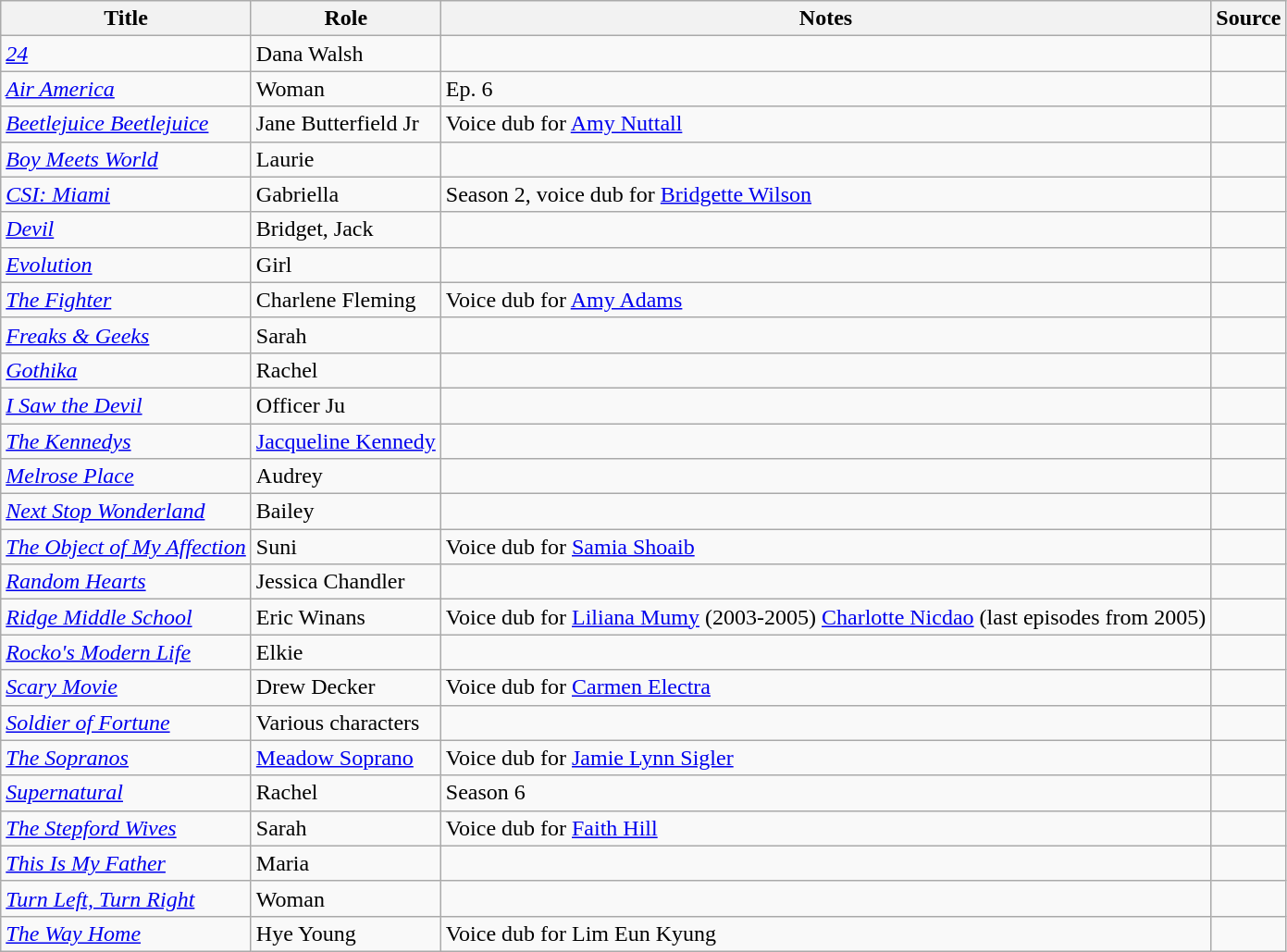<table class="wikitable sortable plainrowheaders">
<tr>
<th>Title</th>
<th>Role</th>
<th class="unsortable">Notes</th>
<th class="unsortable">Source</th>
</tr>
<tr>
<td><em><a href='#'>24</a></em></td>
<td>Dana Walsh</td>
<td></td>
<td></td>
</tr>
<tr>
<td><em><a href='#'>Air America</a></em></td>
<td>Woman</td>
<td>Ep. 6</td>
<td></td>
</tr>
<tr>
<td><em><a href='#'>Beetlejuice Beetlejuice</a></em></td>
<td>Jane Butterfield Jr</td>
<td>Voice dub for <a href='#'>Amy Nuttall</a></td>
<td></td>
</tr>
<tr>
<td><em><a href='#'>Boy Meets World</a></em></td>
<td>Laurie</td>
<td></td>
<td></td>
</tr>
<tr>
<td><em><a href='#'>CSI: Miami</a></em></td>
<td>Gabriella</td>
<td>Season 2, voice dub for <a href='#'>Bridgette Wilson</a></td>
<td></td>
</tr>
<tr>
<td><em><a href='#'>Devil</a></em></td>
<td>Bridget, Jack</td>
<td></td>
<td></td>
</tr>
<tr>
<td><em><a href='#'>Evolution</a></em></td>
<td>Girl</td>
<td></td>
<td></td>
</tr>
<tr>
<td><em><a href='#'>The Fighter</a></em></td>
<td>Charlene Fleming</td>
<td>Voice dub for <a href='#'>Amy Adams</a></td>
<td></td>
</tr>
<tr>
<td><em><a href='#'>Freaks & Geeks</a></em></td>
<td>Sarah</td>
<td></td>
<td></td>
</tr>
<tr>
<td><em><a href='#'>Gothika</a></em></td>
<td>Rachel</td>
<td></td>
<td></td>
</tr>
<tr>
<td><em><a href='#'>I Saw the Devil</a></em></td>
<td>Officer Ju</td>
<td></td>
<td></td>
</tr>
<tr>
<td><em><a href='#'>The Kennedys</a></em></td>
<td><a href='#'>Jacqueline Kennedy</a></td>
<td></td>
<td></td>
</tr>
<tr>
<td><em><a href='#'>Melrose Place</a></em></td>
<td>Audrey</td>
<td></td>
<td></td>
</tr>
<tr>
<td><em><a href='#'>Next Stop Wonderland</a></em></td>
<td>Bailey</td>
<td></td>
<td></td>
</tr>
<tr>
<td><em><a href='#'>The Object of My Affection</a></em></td>
<td>Suni</td>
<td>Voice dub for <a href='#'>Samia Shoaib</a></td>
<td></td>
</tr>
<tr>
<td><em><a href='#'>Random Hearts</a></em></td>
<td>Jessica Chandler</td>
<td></td>
<td></td>
</tr>
<tr>
<td><em><a href='#'>Ridge Middle School</a></em></td>
<td>Eric Winans</td>
<td>Voice dub for <a href='#'>Liliana Mumy</a> (2003-2005) <a href='#'>Charlotte Nicdao</a> (last episodes from 2005)</td>
<td></td>
</tr>
<tr>
<td><em><a href='#'>Rocko's Modern Life</a></em></td>
<td>Elkie</td>
<td></td>
<td></td>
</tr>
<tr>
<td><em><a href='#'>Scary Movie</a></em></td>
<td>Drew Decker</td>
<td>Voice dub for <a href='#'>Carmen Electra</a></td>
<td></td>
</tr>
<tr>
<td><em><a href='#'>Soldier of Fortune</a></em></td>
<td>Various characters</td>
<td></td>
<td></td>
</tr>
<tr>
<td><em><a href='#'>The Sopranos</a></em></td>
<td><a href='#'>Meadow Soprano</a></td>
<td>Voice dub for <a href='#'>Jamie Lynn Sigler</a></td>
<td></td>
</tr>
<tr>
<td><em><a href='#'>Supernatural</a></em></td>
<td>Rachel</td>
<td>Season 6</td>
<td></td>
</tr>
<tr>
<td><em><a href='#'>The Stepford Wives</a></em></td>
<td>Sarah</td>
<td>Voice dub for <a href='#'>Faith Hill</a></td>
<td></td>
</tr>
<tr>
<td><em><a href='#'>This Is My Father</a></em></td>
<td>Maria</td>
<td></td>
<td></td>
</tr>
<tr>
<td><em><a href='#'>Turn Left, Turn Right</a></em></td>
<td>Woman</td>
<td></td>
<td></td>
</tr>
<tr>
<td><em><a href='#'>The Way Home</a></em></td>
<td>Hye Young</td>
<td>Voice dub for Lim Eun Kyung</td>
<td></td>
</tr>
</table>
